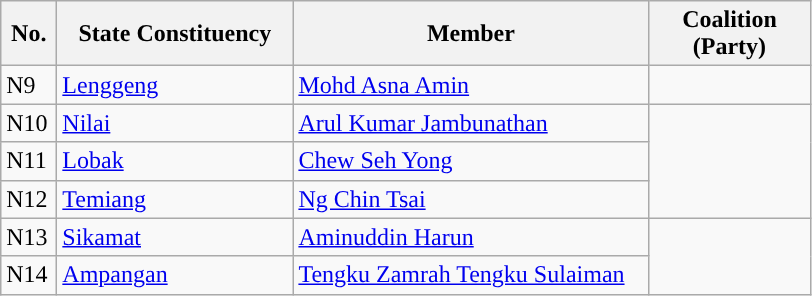<table class="wikitable">
<tr>
<th width="30">No.</th>
<th width="150">State Constituency</th>
<th width="230">Member</th>
<th width="100">Coalition (Party)</th>
</tr>
<tr>
<td>N9</td>
<td><a href='#'>Lenggeng</a></td>
<td><a href='#'>Mohd Asna Amin</a></td>
<td></td>
</tr>
<tr>
<td>N10</td>
<td><a href='#'>Nilai</a></td>
<td><a href='#'>Arul Kumar Jambunathan</a></td>
<td rowspan=3></td>
</tr>
<tr>
<td>N11</td>
<td><a href='#'>Lobak</a></td>
<td><a href='#'>Chew Seh Yong</a></td>
</tr>
<tr>
<td>N12</td>
<td><a href='#'>Temiang</a></td>
<td><a href='#'>Ng Chin Tsai</a></td>
</tr>
<tr>
<td>N13</td>
<td><a href='#'>Sikamat</a></td>
<td><a href='#'>Aminuddin Harun</a></td>
<td rowspan=2></td>
</tr>
<tr>
<td>N14</td>
<td><a href='#'>Ampangan</a></td>
<td><a href='#'>Tengku Zamrah Tengku Sulaiman</a></td>
</tr>
</table>
